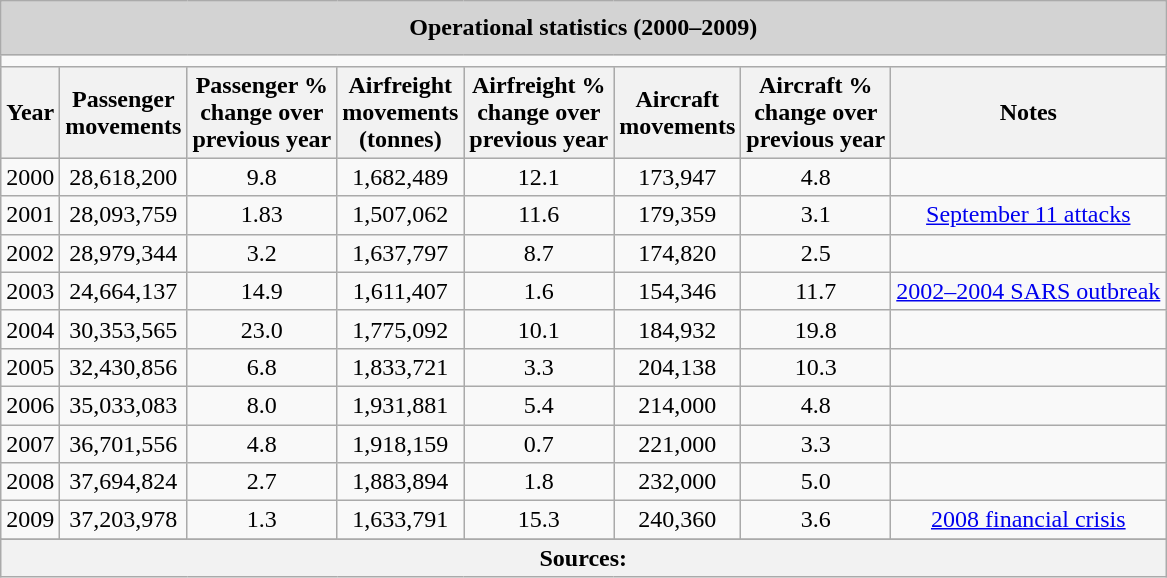<table class="wikitable" style="text-align:center;">
<tr>
<th colspan="8" style="background:lightgrey; colour:black; line-height:180%;">Operational statistics (2000–2009)</th>
</tr>
<tr>
<td style="text-align:center;" colspan="8"></td>
</tr>
<tr style="background:lightgrey;">
<th>Year</th>
<th>Passenger<br>movements</th>
<th>Passenger %<br>change over<br>previous year</th>
<th>Airfreight<br>movements<br>(tonnes)</th>
<th>Airfreight %<br>change over<br>previous year</th>
<th>Aircraft<br>movements</th>
<th>Aircraft %<br>change over<br>previous year</th>
<th>Notes</th>
</tr>
<tr>
<td>2000</td>
<td>28,618,200</td>
<td> 9.8</td>
<td>1,682,489</td>
<td> 12.1</td>
<td>173,947</td>
<td> 4.8</td>
<td></td>
</tr>
<tr>
<td>2001</td>
<td>28,093,759</td>
<td> 1.83</td>
<td>1,507,062</td>
<td> 11.6</td>
<td>179,359</td>
<td> 3.1</td>
<td><a href='#'>September 11 attacks</a></td>
</tr>
<tr>
<td>2002</td>
<td>28,979,344</td>
<td> 3.2</td>
<td>1,637,797</td>
<td> 8.7</td>
<td>174,820</td>
<td> 2.5</td>
<td></td>
</tr>
<tr>
<td>2003</td>
<td>24,664,137</td>
<td> 14.9</td>
<td>1,611,407</td>
<td> 1.6</td>
<td>154,346</td>
<td> 11.7</td>
<td><a href='#'>2002–2004 SARS outbreak</a></td>
</tr>
<tr>
<td>2004</td>
<td>30,353,565</td>
<td> 23.0</td>
<td>1,775,092</td>
<td> 10.1</td>
<td>184,932</td>
<td> 19.8</td>
<td></td>
</tr>
<tr>
<td>2005</td>
<td>32,430,856</td>
<td> 6.8</td>
<td>1,833,721</td>
<td> 3.3</td>
<td>204,138</td>
<td> 10.3</td>
<td></td>
</tr>
<tr>
<td>2006</td>
<td>35,033,083</td>
<td> 8.0</td>
<td>1,931,881</td>
<td> 5.4</td>
<td>214,000</td>
<td> 4.8</td>
<td></td>
</tr>
<tr>
<td>2007</td>
<td>36,701,556</td>
<td> 4.8</td>
<td>1,918,159</td>
<td> 0.7</td>
<td>221,000</td>
<td> 3.3</td>
<td></td>
</tr>
<tr>
<td>2008</td>
<td>37,694,824</td>
<td> 2.7</td>
<td>1,883,894</td>
<td> 1.8</td>
<td>232,000</td>
<td> 5.0</td>
<td></td>
</tr>
<tr>
<td>2009</td>
<td>37,203,978</td>
<td> 1.3</td>
<td>1,633,791</td>
<td> 15.3</td>
<td>240,360</td>
<td> 3.6</td>
<td><a href='#'>2008 financial crisis</a></td>
</tr>
<tr>
</tr>
<tr>
<th colspan="11">Sources:</th>
</tr>
</table>
